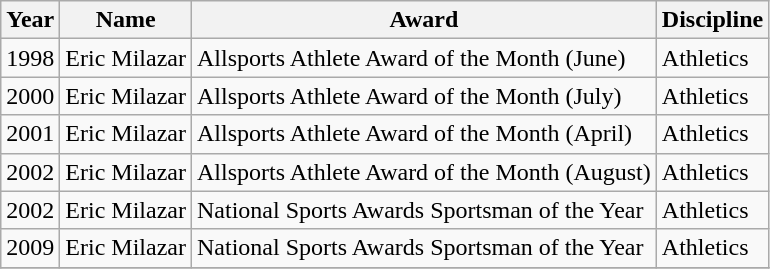<table class="wikitable">
<tr>
<th>Year</th>
<th>Name</th>
<th>Award</th>
<th>Discipline</th>
</tr>
<tr>
<td>1998</td>
<td>Eric Milazar</td>
<td>Allsports Athlete Award of the Month (June)</td>
<td>Athletics</td>
</tr>
<tr>
<td>2000</td>
<td>Eric Milazar</td>
<td>Allsports Athlete Award of the Month (July)</td>
<td>Athletics</td>
</tr>
<tr>
<td>2001</td>
<td>Eric Milazar</td>
<td>Allsports Athlete Award of the Month (April)</td>
<td>Athletics</td>
</tr>
<tr>
<td>2002</td>
<td>Eric Milazar</td>
<td>Allsports Athlete Award of the Month (August)</td>
<td>Athletics</td>
</tr>
<tr>
<td>2002</td>
<td>Eric Milazar</td>
<td>National Sports Awards Sportsman of the Year</td>
<td>Athletics</td>
</tr>
<tr>
<td>2009</td>
<td>Eric Milazar</td>
<td>National Sports Awards Sportsman of the Year</td>
<td>Athletics</td>
</tr>
<tr>
</tr>
</table>
